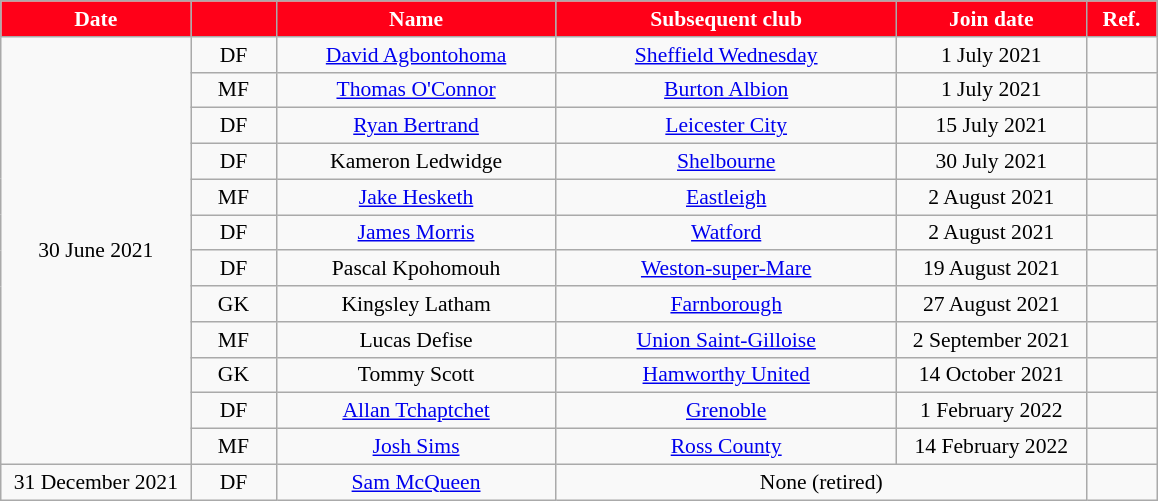<table class="wikitable" style="text-align:center; font-size:90%; ">
<tr>
<th style="background:#FF0018; color:#FFFFFF; width:120px;">Date</th>
<th style="background:#FF0018; color:#FFFFFF; width:50px;"></th>
<th style="background:#FF0018; color:#FFFFFF; width:180px;">Name</th>
<th style="background:#FF0018; color:#FFFFFF; width:220px;">Subsequent club</th>
<th style="background:#FF0018; color:#FFFFFF; width:120px;">Join date</th>
<th style="background:#FF0018; color:#FFFFFF; width:40px;">Ref.</th>
</tr>
<tr>
<td rowspan="12">30 June 2021</td>
<td align="center">DF</td>
<td> <a href='#'>David Agbontohoma</a></td>
<td> <a href='#'>Sheffield Wednesday</a></td>
<td>1 July 2021</td>
<td align="center"></td>
</tr>
<tr>
<td align="center">MF</td>
<td> <a href='#'>Thomas O'Connor</a></td>
<td> <a href='#'>Burton Albion</a></td>
<td>1 July 2021</td>
<td align="center"></td>
</tr>
<tr>
<td align="center">DF</td>
<td> <a href='#'>Ryan Bertrand</a></td>
<td> <a href='#'>Leicester City</a></td>
<td>15 July 2021</td>
<td align="center"></td>
</tr>
<tr>
<td align="center">DF</td>
<td> Kameron Ledwidge</td>
<td> <a href='#'>Shelbourne</a></td>
<td>30 July 2021</td>
<td align="center"></td>
</tr>
<tr>
<td align="center">MF</td>
<td> <a href='#'>Jake Hesketh</a></td>
<td> <a href='#'>Eastleigh</a></td>
<td>2 August 2021</td>
<td align="center"></td>
</tr>
<tr>
<td align="center">DF</td>
<td> <a href='#'>James Morris</a></td>
<td> <a href='#'>Watford</a></td>
<td>2 August 2021</td>
<td align="center"></td>
</tr>
<tr>
<td align="center">DF</td>
<td> Pascal Kpohomouh</td>
<td> <a href='#'>Weston-super-Mare</a></td>
<td>19 August 2021</td>
<td align="center"></td>
</tr>
<tr>
<td align="center">GK</td>
<td> Kingsley Latham</td>
<td> <a href='#'>Farnborough</a></td>
<td>27 August 2021</td>
<td align="center"></td>
</tr>
<tr>
<td align="center">MF</td>
<td> Lucas Defise</td>
<td> <a href='#'>Union Saint-Gilloise</a></td>
<td>2 September 2021</td>
<td align="center"></td>
</tr>
<tr>
<td align="center">GK</td>
<td> Tommy Scott</td>
<td> <a href='#'>Hamworthy United</a></td>
<td>14 October 2021</td>
<td align="center"></td>
</tr>
<tr>
<td align="center">DF</td>
<td> <a href='#'>Allan Tchaptchet</a></td>
<td> <a href='#'>Grenoble</a></td>
<td>1 February 2022</td>
<td align="center"></td>
</tr>
<tr>
<td align="center">MF</td>
<td> <a href='#'>Josh Sims</a></td>
<td> <a href='#'>Ross County</a></td>
<td>14 February 2022</td>
<td align="center"></td>
</tr>
<tr>
<td>31 December 2021</td>
<td align="center">DF</td>
<td> <a href='#'>Sam McQueen</a></td>
<td colspan="2">None (retired)</td>
<td align="center"></td>
</tr>
</table>
